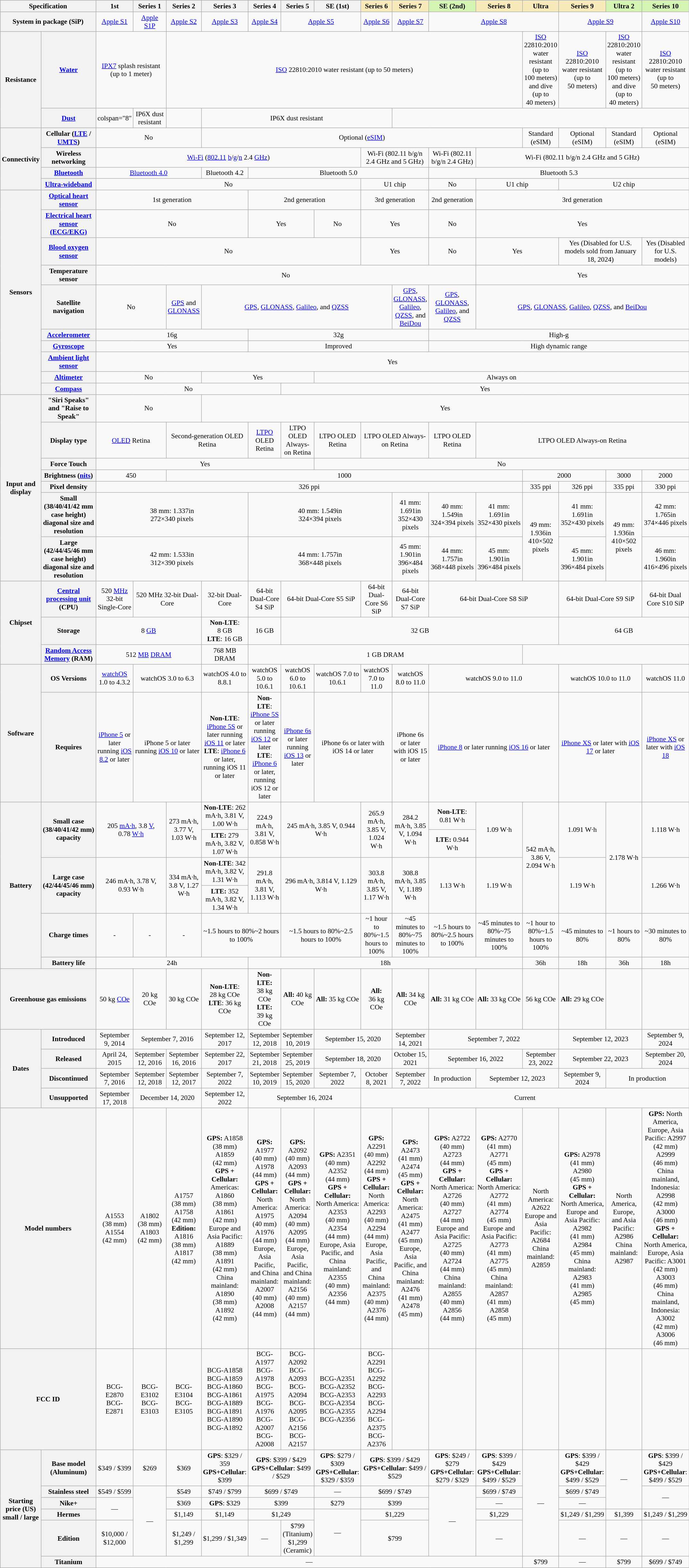<table class="wikitable mw-collapsible" style="text-align:center; font-size:90%">
<tr>
<th colspan=2>Specification</th>
<th>1st</th>
<th>Series 1</th>
<th>Series 2</th>
<th>Series 3</th>
<th>Series 4</th>
<th>Series 5</th>
<th>SE (1st)</th>
<th style="background:#f8eaba">Series 6</th>
<th style="background:#f8eaba">Series 7</th>
<th style="background:#d4f4b4">SE (2nd)</th>
<th style="background:#f8eaba">Series 8</th>
<th style="background:#f8eaba">Ultra</th>
<th style="background:#f8eaba">Series 9</th>
<th style="background:#d4f4b4">Ultra 2</th>
<th style="background:#d4f4b4">Series 10</th>
</tr>
<tr>
<th colspan=2>System in package (SiP)</th>
<td><a href='#'>Apple S1</a></td>
<td><a href='#'>Apple S1P</a></td>
<td><a href='#'>Apple S2</a></td>
<td><a href='#'>Apple S3</a></td>
<td><a href='#'>Apple S4</a></td>
<td colspan="2"><a href='#'>Apple S5</a></td>
<td><a href='#'>Apple S6</a></td>
<td><a href='#'>Apple S7</a></td>
<td colspan="3"><a href='#'>Apple S8</a></td>
<td colspan="2"><a href='#'>Apple S9</a></td>
<td><a href='#'>Apple S10</a></td>
</tr>
<tr>
<th rowspan=2>Resistance</th>
<th><a href='#'>Water</a></th>
<td colspan="2"><a href='#'>IPX7</a> splash resistant (up to 1 meter)</td>
<td colspan="9"><a href='#'>ISO</a> 22810:2010 water resistant (up to 50 meters)</td>
<td><a href='#'>ISO</a> 22810:2010 water resistant (up to 100 meters) and dive (up to 40 meters)</td>
<td><a href='#'>ISO</a> 22810:2010 water resistant (up to 50 meters)</td>
<td><a href='#'>ISO</a> 22810:2010 water resistant (up to 100 meters) and dive (up to 40 meters)</td>
<td><a href='#'>ISO</a> 22810:2010 water resistant (up to 50 meters)</td>
</tr>
<tr>
<th><a href='#'>Dust</a></th>
<td>colspan="8" </td>
<td colspan="1">IP6X dust resistant</td>
<td></td>
<td colspan="5">IP6X dust resistant</td>
</tr>
<tr>
<th rowspan=4>Connectivity</th>
<th>Cellular (<a href='#'>LTE</a> / <a href='#'>UMTS</a>)</th>
<td colspan="3">No</td>
<td colspan="8">Optional (<a href='#'>eSIM</a>)</td>
<td>Standard (eSIM)</td>
<td>Optional (eSIM)</td>
<td>Standard (eSIM)</td>
<td>Optional (eSIM)</td>
</tr>
<tr>
<th>Wireless networking</th>
<td colspan="7"><a href='#'>Wi-Fi</a> (<a href='#'>802.11</a> <a href='#'>b</a>/<a href='#'>g</a>/<a href='#'>n</a> 2.4 <a href='#'>GHz</a>)</td>
<td colspan="2">Wi-Fi (802.11 b/g/n 2.4 GHz and 5 GHz)</td>
<td>Wi-Fi (802.11 b/g/n 2.4 GHz)</td>
<td colspan="5">Wi-Fi (802.11 b/g/n 2.4 GHz and 5 GHz)</td>
</tr>
<tr>
<th><a href='#'>Bluetooth</a></th>
<td colspan="3"><a href='#'>Bluetooth 4.0</a></td>
<td>Bluetooth 4.2</td>
<td colspan="5">Bluetooth 5.0</td>
<td colspan="6">Bluetooth 5.3</td>
</tr>
<tr>
<th><a href='#'>Ultra-wideband</a></th>
<td colspan="7">No</td>
<td colspan="2">U1 chip</td>
<td>No</td>
<td colspan="2">U1 chip</td>
<td colspan="3">U2 chip</td>
</tr>
<tr>
<th rowspan=10>Sensors</th>
<th><a href='#'>Optical heart sensor</a></th>
<td colspan="4">1st generation</td>
<td colspan="3">2nd generation</td>
<td colspan="2">3rd generation</td>
<td>2nd generation</td>
<td colspan="5">3rd generation</td>
</tr>
<tr>
<th><a href='#'>Electrical heart sensor (ECG/EKG)</a></th>
<td colspan="4">No</td>
<td colspan="2">Yes</td>
<td>No</td>
<td colspan="2">Yes</td>
<td>No</td>
<td colspan="5">Yes</td>
</tr>
<tr>
<th><a href='#'>Blood oxygen sensor</a></th>
<td colspan="7">No</td>
<td colspan="2">Yes</td>
<td>No</td>
<td colspan="2">Yes</td>
<td colspan="2">Yes (Disabled for U.S. models sold from January 18, 2024)</td>
<td>Yes (Disabled for U.S. models)</td>
</tr>
<tr>
<th>Temperature sensor</th>
<td colspan="10">No</td>
<td colspan="5">Yes</td>
</tr>
<tr>
<th>Satellite navigation</th>
<td colspan="2">No</td>
<td colspan="1"><a href='#'>GPS</a> and <a href='#'>GLONASS</a></td>
<td colspan="5"><a href='#'>GPS</a>, <a href='#'>GLONASS</a>, <a href='#'>Galileo</a>, and <a href='#'>QZSS</a></td>
<td colspan="1"><a href='#'>GPS</a>, <a href='#'>GLONASS</a>, <a href='#'>Galileo</a>, <a href='#'>QZSS</a>, and <a href='#'>BeiDou</a></td>
<td><a href='#'>GPS</a>, <a href='#'>GLONASS</a>, <a href='#'>Galileo</a>, and <a href='#'>QZSS</a></td>
<td colspan="5"><a href='#'>GPS</a>, <a href='#'>GLONASS</a>, <a href='#'>Galileo</a>, <a href='#'>QZSS</a>, and <a href='#'>BeiDou</a></td>
</tr>
<tr>
<th><a href='#'>Accelerometer</a></th>
<td colspan="4">16g</td>
<td colspan="5">32g</td>
<td colspan="6">High-g</td>
</tr>
<tr>
<th><a href='#'>Gyroscope</a></th>
<td colspan="4">Yes</td>
<td colspan="5">Improved</td>
<td colspan="6">High dynamic range</td>
</tr>
<tr>
<th><a href='#'>Ambient light sensor</a></th>
<td colspan="15">Yes</td>
</tr>
<tr>
<th><a href='#'>Altimeter</a></th>
<td colspan="3">No</td>
<td colspan="3">Yes</td>
<td colspan="9">Always on</td>
</tr>
<tr>
<th><a href='#'>Compass</a></th>
<td colspan="5">No</td>
<td colspan="10">Yes</td>
</tr>
<tr>
<th rowspan=7>Input and display</th>
<th>"Siri Speaks" and "Raise to Speak"</th>
<td colspan="3">No</td>
<td colspan="12">Yes</td>
</tr>
<tr>
<th>Display type</th>
<td colspan="2"><a href='#'>OLED</a> Retina</td>
<td colspan="2">Second-generation OLED Retina</td>
<td><a href='#'>LTPO</a> OLED Retina</td>
<td>LTPO OLED Always-on Retina</td>
<td>LTPO OLED Retina</td>
<td colspan="2">LTPO OLED Always-on Retina</td>
<td>LTPO OLED Retina</td>
<td colspan="5">LTPO OLED Always-on Retina</td>
</tr>
<tr>
<th>Force Touch</th>
<td colspan="6">Yes</td>
<td colspan="9">No</td>
</tr>
<tr>
<th>Brightness (<a href='#'>nits</a>)</th>
<td colspan="2">450</td>
<td colspan="9">1000</td>
<td colspan="2">2000</td>
<td>3000</td>
<td>2000</td>
</tr>
<tr>
<th>Pixel density</th>
<td colspan="11">326 ppi</td>
<td>335 ppi</td>
<td>326 ppi</td>
<td>335 ppi</td>
<td>330 ppi</td>
</tr>
<tr>
<th>Small (38/40/41/42 mm case height) diagonal size and resolution</th>
<td colspan="4">38 mm: 1.337in<br>272×340 pixels</td>
<td colspan="4">40 mm: 1.549in<br>324×394 pixels</td>
<td>41 mm: 1.691in<br>352×430 pixels</td>
<td>40 mm: 1.549in<br>324×394 pixels</td>
<td>41 mm: 1.691in<br>352×430 pixels</td>
<td rowspan="2">49 mm: 1.936in<br>410×502 pixels</td>
<td>41 mm: 1.691in<br>352×430 pixels</td>
<td rowspan="2">49 mm: 1.936in<br>410×502 pixels</td>
<td>42 mm: 1.765in<br>374×446 pixels</td>
</tr>
<tr>
<th>Large (42/44/45/46 mm case height) diagonal size and resolution</th>
<td colspan="4">42 mm: 1.533in<br>312×390 pixels</td>
<td colspan="4">44 mm: 1.757in<br>368×448 pixels</td>
<td>45 mm: 1.901in<br>396×484 pixels</td>
<td>44 mm: 1.757in<br>368×448 pixels</td>
<td>45 mm: 1.901in<br>396×484 pixels</td>
<td>45 mm: 1.901in<br>396×484 pixels</td>
<td>46 mm: 1.960in<br>416×496 pixels</td>
</tr>
<tr>
<th rowspan=3>Chipset</th>
<th><a href='#'>Central processing unit</a> (CPU)</th>
<td>520 <a href='#'>MHz</a> 32-bit Single-Core</td>
<td colspan="2">520 MHz 32-bit Dual-Core</td>
<td>32-bit Dual-Core</td>
<td>64-bit Dual-Core S4 SiP</td>
<td colspan="2">64-bit Dual-Core S5 SiP</td>
<td>64-bit Dual-Core S6 SiP</td>
<td>64-bit Dual-Core S7 SiP</td>
<td colspan="3">64-bit Dual-Core S8 SiP</td>
<td colspan="2">64-bit Dual-Core S9 SiP</td>
<td>64-bit Dual Core S10 SiP</td>
</tr>
<tr>
<th>Storage</th>
<td colspan="3">8 <a href='#'>GB</a></td>
<td><strong>Non-LTE</strong>: 8 GB<br><strong>LTE</strong>: 16 GB</td>
<td>16 GB</td>
<td colspan="7">32 GB</td>
<td colspan="3">64 GB</td>
</tr>
<tr>
<th><a href='#'>Random Access Memory</a> (RAM)</th>
<td colspan="3">512 <a href='#'>MB</a> <a href='#'>DRAM</a></td>
<td>768 MB DRAM</td>
<td colspan="7">1 GB DRAM</td>
<td colspan="4"></td>
</tr>
<tr>
<th rowspan=2>Software</th>
<th>OS Versions</th>
<td><a href='#'>watchOS</a> 1.0 to 4.3.2</td>
<td colspan="2">watchOS 3.0 to 6.3</td>
<td>watchOS 4.0 to 8.8.1</td>
<td>watchOS 5.0 to 10.6.1</td>
<td>watchOS 6.0 to 10.6.1</td>
<td>watchOS 7.0 to 10.6.1</td>
<td>watchOS 7.0 to 11.0</td>
<td>watchOS 8.0 to 11.0</td>
<td colspan="3">watchOS 9.0 to 11.0</td>
<td colspan="2">watchOS 10.0 to 11.0</td>
<td>watchOS 11.0</td>
</tr>
<tr>
<th>Requires</th>
<td><a href='#'>iPhone 5</a> or later running <a href='#'>iOS 8.2</a> or later</td>
<td colspan="2">iPhone 5 or later running <a href='#'>iOS 10</a> or later</td>
<td><strong>Non-LTE</strong>: <a href='#'>iPhone 5S</a> or later running <a href='#'>iOS 11</a> or later<br><strong>LTE</strong>: <a href='#'>iPhone 6</a> or later, running iOS 11 or later</td>
<td><strong>Non-LTE</strong>: <a href='#'>iPhone 5S</a> or later running <a href='#'>iOS 12</a> or later<br><strong>LTE</strong>: <a href='#'>iPhone 6</a> or later, running iOS 12 or later</td>
<td><a href='#'>iPhone 6s</a> or later running <a href='#'>iOS 13</a> or later</td>
<td colspan="2">iPhone 6s or later with iOS 14 or later</td>
<td>iPhone 6s or later with iOS 15 or later</td>
<td colspan="3"><a href='#'>iPhone 8</a> or later running <a href='#'>iOS 16</a> or later</td>
<td colspan="2"><a href='#'>iPhone XS</a> or later with <a href='#'>iOS 17</a> or later</td>
<td><a href='#'>iPhone XS</a> or later with <a href='#'>iOS 18</a></td>
</tr>
<tr>
<th rowspan=6>Battery</th>
<th rowspan=2>Small case (38/40/41/42 mm) capacity</th>
<td colspan="2" rowspan=2>205 <a href='#'>mA·h</a>, 3.8 <a href='#'>V</a>, 0.78 <a href='#'>W·h</a></td>
<td rowspan=2>273 mA·h, 3.77 V, 1.03 W·h</td>
<td><strong>Non-LTE</strong>: 262 mA·h, 3.81 V, 1.00 W·h</td>
<td rowspan=2>224.9 mA·h, 3.81 V, 0.858 W·h</td>
<td colspan="2" rowspan="2">245 mA·h, 3.85 V, 0.944 W·h</td>
<td rowspan=2>265.9 mA·h, 3.85 V, 1.024 W·h</td>
<td rowspan=2>284.2 mA·h, 3.85 V, 1.094 W·h</td>
<td><strong>Non-LTE</strong>: 0.81 W·h</td>
<td rowspan=2>1.09 W·h</td>
<td rowspan=4>542 mA·h, 3.86 V, 2.094 W·h</td>
<td rowspan=2>1.091 W·h</td>
<td rowspan=4>2.178 W·h</td>
<td rowspan=2>1.118 W·h</td>
</tr>
<tr>
<td><strong>LTE:</strong> 279 mA·h, 3.82 V, 1.07 W·h</td>
<td><strong>LTE:</strong> 0.944 W·h</td>
</tr>
<tr>
<th rowspan=2>Large case (42/44/45/46 mm) capacity</th>
<td colspan=2 rowspan=2>246 mA·h, 3.78 V, 0.93 W·h</td>
<td rowspan=2>334 mA·h, 3.8 V, 1.27 W·h</td>
<td><strong>Non-LTE</strong>: 342 mA·h, 3.82 V, 1.31 W·h</td>
<td rowspan=2>291.8 mA·h, 3.81 V, 1.113 W·h</td>
<td colspan="2" rowspan="2">296 mA·h, 3.814 V, 1.129 W·h</td>
<td rowspan=2>303.8 mA·h, 3.85 V, 1.17 W·h</td>
<td rowspan=2>308.8 mA·h, 3.85 V, 1.189 W·h</td>
<td rowspan=2>1.13 W·h</td>
<td rowspan=2>1.19 W·h</td>
<td rowspan=2>1.19 W·h</td>
<td rowspan="2">1.266 W·h</td>
</tr>
<tr>
<td><strong>LTE:</strong> 352 mA·h, 3.82 V, 1.34 W·h</td>
</tr>
<tr>
<th>Charge times</th>
<td>-</td>
<td>-</td>
<td>-</td>
<td colspan="2">~1.5 hours to 80%~2 hours to 100%</td>
<td colspan="2">~1.5 hours to 80%~2.5 hours to 100%</td>
<td>~1 hour to 80%~1.5 hours to 100%</td>
<td>~45 minutes to 80%~75 minutes to 100%</td>
<td>~1.5 hours to 80%~2.5 hours to 100%</td>
<td>~45 minutes to 80%~75 minutes to 100%</td>
<td>~1 hour to 80%~1.5 hours to 100%</td>
<td>~45 minutes to 80%</td>
<td>~1 hours to 80%</td>
<td>~30 minutes to 80%</td>
</tr>
<tr>
<th>Battery life</th>
<td colspan="4">24h</td>
<td colspan="7">18h</td>
<td>36h</td>
<td>18h</td>
<td>36h</td>
<td>18h</td>
</tr>
<tr>
<th colspan=2>Greenhouse gas emissions</th>
<td>50 kg <a href='#'>COe</a></td>
<td>20 kg COe</td>
<td>30 kg COe</td>
<td><strong>Non-LTE</strong>: 28 kg COe<br><strong>LTE</strong>: 36 kg COe</td>
<td><strong>Non-LTE:</strong> 38 kg COe<br><strong>LTE:</strong> 39 kg COe</td>
<td><strong>All:</strong> 40 kg COe</td>
<td><strong>All:</strong> 35 kg COe</td>
<td><strong>All:</strong> 36 kg COe</td>
<td><strong>All:</strong> 34 kg COe</td>
<td><strong>All:</strong> 31 kg COe</td>
<td><strong>All:</strong> 33 kg COe</td>
<td>56 kg COe</td>
<td><strong>All:</strong> 29 kg COe</td>
<td></td>
<td></td>
</tr>
<tr>
<th rowspan="4">Dates</th>
<th>Introduced</th>
<td>September 9, 2014</td>
<td colspan="2">September 7, 2016</td>
<td>September 12, 2017</td>
<td>September 12, 2018</td>
<td>September 10, 2019</td>
<td colspan="2">September 15, 2020</td>
<td>September 14, 2021</td>
<td colspan="3">September 7, 2022</td>
<td colspan="2">September 12, 2023</td>
<td>September 9, 2024</td>
</tr>
<tr>
<th>Released</th>
<td>April 24, 2015</td>
<td>September 12, 2016</td>
<td>September 16, 2016</td>
<td>September 22, 2017</td>
<td>September 21, 2018</td>
<td>September 25, 2019</td>
<td colspan="2">September 18, 2020</td>
<td>October 15, 2021</td>
<td colspan="2">September 16, 2022</td>
<td>September 23, 2022</td>
<td colspan="2">September 22, 2023</td>
<td>September 20, 2024</td>
</tr>
<tr>
<th>Discontinued</th>
<td>September 7, 2016</td>
<td>September 12, 2018</td>
<td>September 12, 2017</td>
<td>September 7, 2022</td>
<td>September 10, 2019</td>
<td>September 15, 2020</td>
<td>September 7, 2022</td>
<td>October 8, 2021</td>
<td>September 7, 2022</td>
<td>In production</td>
<td colspan=2>September 12, 2023</td>
<td>September 9, 2024</td>
<td colspan=2>In production</td>
</tr>
<tr>
<th>Unsupported</th>
<td>September 17, 2018</td>
<td colspan="2">December 14, 2020</td>
<td>September 12, 2022</td>
<td colspan="3">September 16, 2024</td>
<td colspan="10">Current</td>
</tr>
<tr>
<th colspan=2>Model numbers</th>
<td>A1553 (38 mm) A1554 (42 mm)</td>
<td>A1802 (38 mm) A1803 (42 mm)</td>
<td>A1757 (38 mm) A1758 (42 mm)<br><strong>Edition:</strong> A1816 (38 mm) A1817 (42 mm)</td>
<td><strong>GPS:</strong> A1858 (38 mm) A1859 (42 mm)<br><strong>GPS + Cellular:</strong><br>Americas: A1860 (38 mm) A1861 (42 mm)<br>Europe and Asia Pacific: A1889 (38 mm) A1891 (42 mm)<br>China mainland: A1890 (38 mm) A1892 (42 mm)</td>
<td><strong>GPS:</strong> A1977 (40 mm) A1978 (44 mm)<br><strong>GPS + Cellular:</strong><br>North America: A1975 (40 mm) A1976 (44 mm)<br>Europe, Asia Pacific, and China mainland: A2007 (40 mm) A2008 (44 mm)</td>
<td><strong>GPS:</strong> A2092 (40 mm) A2093 (44 mm)<br><strong>GPS + Cellular:</strong><br>North America: A2094 (40 mm) A2095 (44 mm)<br>Europe, Asia Pacific, and China mainland: A2156 (40 mm) A2157 (44 mm)</td>
<td><strong>GPS:</strong> A2351 (40 mm) A2352 (44 mm)<br><strong>GPS + Cellular:</strong> North America: A2353 (40 mm) A2354 (44 mm)<br>Europe, Asia Pacific, and China mainland: A2355 (40 mm) A2356 (44 mm)</td>
<td><strong>GPS:</strong> A2291 (40 mm) A2292 (44 mm)<br><strong>GPS + Cellular:</strong><br>North America: A2293 (40 mm) A2294 (44 mm)<br>Europe, Asia Pacific, and China mainland: A2375 (40 mm) A2376 (44 mm)</td>
<td><strong>GPS:</strong> A2473 (41 mm) A2474 (45 mm)<br><strong>GPS + Cellular:</strong><br>North America: A2475 (41 mm) A2477 (45 mm)<br>Europe, Asia Pacific, and China mainland: A2476 (41 mm) A2478 (45 mm)</td>
<td><strong>GPS:</strong> A2722 (40 mm) A2723 (44 mm)<br><strong>GPS + Cellular:</strong> North America: A2726 (40 mm) A2727 (44 mm)<br>Europe and Asia Pacific: A2725 (40 mm) A2724 (44 mm)<br>China mainland: A2855 (40 mm) A2856 (44 mm)</td>
<td><strong>GPS:</strong> A2770 (41 mm) A2771 (45 mm)<br><strong>GPS + Cellular:</strong> North America: A2772 (41 mm) A2774 (45 mm)<br>Europe and Asia Pacific: A2773 (41 mm) A2775 (45 mm)<br>China mainland: A2857 (41 mm) A2858 (45 mm)</td>
<td>North America: A2622<br>Europe and Asia Pacific: A2684<br>China mainland: A2859</td>
<td><strong>GPS:</strong> A2978 (41 mm) A2980 (45 mm)<br><strong>GPS + Cellular:</strong> North America, Europe and Asia Pacific: A2982 (41 mm) A2984 (45 mm)<br>China mainland: A2983 (41 mm) A2985 (45 mm)</td>
<td>North America, Europe, and Asia Pacific: A2986<br>China mainland: A2987</td>
<td><strong>GPS:</strong> North America, Europe, Asia Pacific: A2997 (42 mm) A2999 (46 mm)<br>China mainland, Indonesia: A2998 (42 mm) A3000 (46 mm)<br><strong>GPS + Cellular:</strong> North America, Europe, Asia Pacific: A3001 (42 mm) A3003 (46 mm)<br>China mainland, Indonesia: A3002 (42 mm) A3006 (46 mm)</td>
</tr>
<tr>
<th colspan=2>FCC ID</th>
<td>BCG-E2870 BCG-E2871</td>
<td>BCG-E3102 BCG-E3103</td>
<td>BCG-E3104 BCG-E3105</td>
<td>BCG-A1858 BCG-A1859 BCG-A1860 BCG-A1861 BCG-A1889 BCG-A1891 BCG-A1890 BCG-A1892</td>
<td>BCG-A1977 BCG-A1978 BCG-A1975 BCG-A1976 BCG-A2007 BCG-A2008</td>
<td>BCG-A2092 BCG-A2093 BCG-A2094 BCG-A2095 BCG-A2156 BCG-A2157</td>
<td>BCG-A2351 BCG-A2352 BCG-A2353 BCG-A2354 BCG-A2355 BCG-A2356</td>
<td>BCG-A2291 BCG-A2292 BCG-A2293 BCG-A2294 BCG-A2375 BCG-A2376</td>
<td></td>
<td></td>
<td></td>
<td></td>
<td></td>
<td></td>
<td></td>
</tr>
<tr>
<th rowspan=6>Starting price (US)<br>small / large</th>
<th>Base model (Aluminum)</th>
<td>$349 / $399</td>
<td>$269</td>
<td>$369</td>
<td><strong>GPS</strong>: $329 / 359<br><strong>GPS+Cellular</strong>: $399</td>
<td colspan="2"><strong>GPS</strong>: $399 / $429<br><strong>GPS+Cellular</strong>: $499 / $529</td>
<td><strong>GPS</strong>: $279 / $309<br><strong>GPS+Cellular</strong>: $329 / $359</td>
<td colspan="2"><strong>GPS</strong>: $399 / $429<br><strong>GPS+Cellular</strong>: $499 / $529</td>
<td><strong>GPS</strong>: $249 / $279<br><strong>GPS+Cellular</strong>: $279 / $329</td>
<td><strong>GPS</strong>: $399 / $429<br><strong>GPS+Cellular</strong>: $499 / $529</td>
<td rowspan=5>—</td>
<td><strong>GPS</strong>: $399 / $429<br><strong>GPS+Cellular</strong>: $499 / $529</td>
<td rowspan=3>—</td>
<td><strong>GPS</strong>: $399 / $429<br><strong>GPS+Cellular</strong>: $499 / $529</td>
</tr>
<tr>
<th>Stainless steel</th>
<td>$549 / $599</td>
<td rowspan=4>—</td>
<td>$549</td>
<td>$749 / $799</td>
<td colspan=2>$699 / $749</td>
<td>—</td>
<td colspan=2>$699 / $749</td>
<td rowspan=4>—</td>
<td>$699 / $749</td>
<td>$699 / $749</td>
<td rowspan=2>—</td>
</tr>
<tr>
<th>Nike+</th>
<td rowspan=2>—</td>
<td>$369</td>
<td><strong>GPS</strong>: $329</td>
<td colspan=2>$399</td>
<td>$279</td>
<td colspan=2>$399</td>
<td>—</td>
<td>—</td>
</tr>
<tr>
<th>Hermes</th>
<td>$1,149</td>
<td>$1,149</td>
<td colspan=2>$1,249</td>
<td rowspan=2>—</td>
<td colspan=2>$1,229</td>
<td>$1,229</td>
<td>$1,249 / $1,299</td>
<td>$1,399</td>
<td>$1,249 / $1,299</td>
</tr>
<tr>
<th>Edition</th>
<td>$10,000 / $12,000</td>
<td>$1,249 / $1,299</td>
<td>$1,299 / $1,349</td>
<td>—</td>
<td>$799 (Titanium)<br>$1,299 (Ceramic)</td>
<td colspan=2>$799</td>
<td>—</td>
<td>—</td>
<td>—</td>
<td>—</td>
</tr>
<tr>
<th>Titanium</th>
<td colspan=11>—</td>
<td>$799</td>
<td>—</td>
<td>$799</td>
<td>$699 / $749</td>
</tr>
</table>
